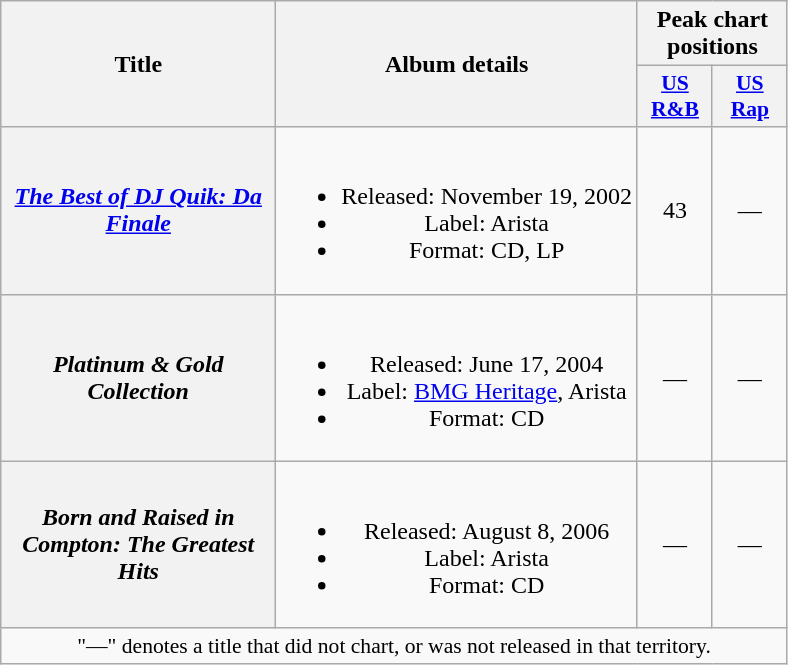<table class="wikitable plainrowheaders" style="text-align:center;">
<tr>
<th scope="col" rowspan="2" style="width:11em;">Title</th>
<th scope="col" rowspan="2">Album details</th>
<th scope="col" colspan="6">Peak chart positions</th>
</tr>
<tr>
<th scope="col" style="width:3em;font-size:90%;"><a href='#'>US R&B</a></th>
<th scope="col" style="width:3em;font-size:90%;"><a href='#'>US Rap</a></th>
</tr>
<tr>
<th scope="row"><em><a href='#'>The Best of DJ Quik: Da Finale</a></em></th>
<td><br><ul><li>Released: November 19, 2002</li><li>Label: Arista</li><li>Format: CD, LP</li></ul></td>
<td>43</td>
<td>—</td>
</tr>
<tr>
<th scope="row"><em>Platinum & Gold Collection</em></th>
<td><br><ul><li>Released: June 17, 2004</li><li>Label: <a href='#'>BMG Heritage</a>, Arista</li><li>Format: CD</li></ul></td>
<td>—</td>
<td>—</td>
</tr>
<tr>
<th scope="row"><em>Born and Raised in Compton: The Greatest Hits</em></th>
<td><br><ul><li>Released: August 8, 2006</li><li>Label: Arista</li><li>Format: CD</li></ul></td>
<td>—</td>
<td>—</td>
</tr>
<tr>
<td colspan="10" style="font-size:90%">"—" denotes a title that did not chart, or was not released in that territory.</td>
</tr>
</table>
